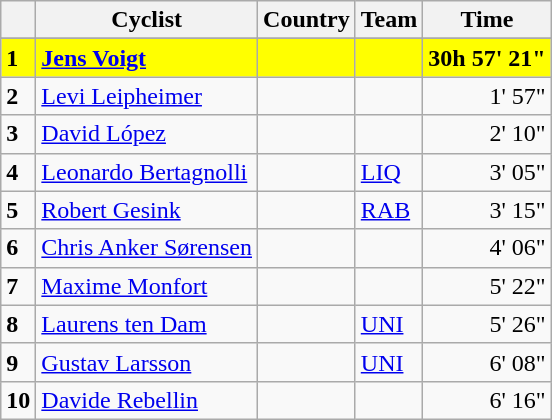<table class="wikitable">
<tr>
<th></th>
<th>Cyclist</th>
<th>Country</th>
<th>Team</th>
<th>Time</th>
</tr>
<tr>
</tr>
<tr style="background:yellow">
<td><strong>1</strong></td>
<td><strong><a href='#'>Jens Voigt</a></strong></td>
<td><strong></strong></td>
<td><strong></strong></td>
<td align=right><strong>30h 57' 21"</strong></td>
</tr>
<tr>
<td><strong>2</strong></td>
<td><a href='#'>Levi Leipheimer</a></td>
<td></td>
<td></td>
<td align=right>1' 57"</td>
</tr>
<tr>
<td><strong>3</strong></td>
<td><a href='#'>David López</a></td>
<td></td>
<td></td>
<td align=right>2' 10"</td>
</tr>
<tr>
<td><strong>4</strong></td>
<td><a href='#'>Leonardo Bertagnolli</a></td>
<td></td>
<td><a href='#'>LIQ</a></td>
<td align=right>3' 05"</td>
</tr>
<tr>
<td><strong>5</strong></td>
<td><a href='#'>Robert Gesink</a></td>
<td></td>
<td><a href='#'>RAB</a></td>
<td align=right>3' 15"</td>
</tr>
<tr>
<td><strong>6</strong></td>
<td><a href='#'>Chris Anker Sørensen</a></td>
<td></td>
<td></td>
<td align=right>4' 06"</td>
</tr>
<tr>
<td><strong>7</strong></td>
<td><a href='#'>Maxime Monfort</a></td>
<td></td>
<td></td>
<td align=right>5' 22"</td>
</tr>
<tr>
<td><strong>8</strong></td>
<td><a href='#'>Laurens ten Dam</a></td>
<td></td>
<td><a href='#'>UNI</a></td>
<td align=right>5' 26"</td>
</tr>
<tr>
<td><strong>9</strong></td>
<td><a href='#'>Gustav Larsson</a></td>
<td></td>
<td><a href='#'>UNI</a></td>
<td align=right>6' 08"</td>
</tr>
<tr>
<td><strong>10</strong></td>
<td><a href='#'>Davide Rebellin</a></td>
<td></td>
<td></td>
<td align=right>6' 16"</td>
</tr>
</table>
